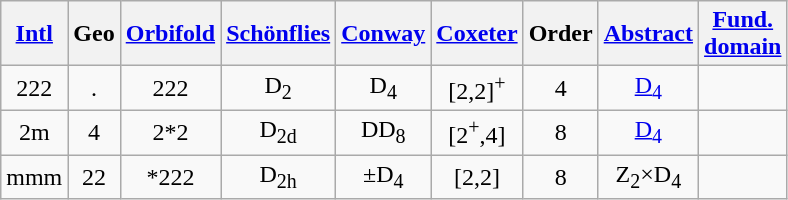<table class="wikitable">
<tr>
<th><a href='#'>Intl</a></th>
<th>Geo<br></th>
<th><a href='#'>Orbifold</a></th>
<th><a href='#'>Schönflies</a></th>
<th><a href='#'>Conway</a></th>
<th><a href='#'>Coxeter</a></th>
<th>Order</th>
<th><a href='#'>Abstract</a></th>
<th><a href='#'>Fund.<br>domain</a></th>
</tr>
<tr align=center>
<td>222</td>
<td>.</td>
<td>222</td>
<td>D<sub>2</sub></td>
<td>D<sub>4</sub></td>
<td>[2,2]<sup>+</sup><br></td>
<td>4</td>
<td><a href='#'>D<sub>4</sub></a></td>
<td></td>
</tr>
<tr align=center>
<td>2m</td>
<td>4</td>
<td>2*2</td>
<td>D<sub>2d</sub></td>
<td>DD<sub>8</sub></td>
<td>[2<sup>+</sup>,4]<br></td>
<td>8</td>
<td><a href='#'>D<sub>4</sub></a></td>
<td></td>
</tr>
<tr align=center>
<td>mmm</td>
<td>22</td>
<td>*222</td>
<td>D<sub>2h</sub></td>
<td>±D<sub>4</sub></td>
<td>[2,2]<br></td>
<td>8</td>
<td>Z<sub>2</sub>×D<sub>4</sub></td>
<td></td>
</tr>
</table>
